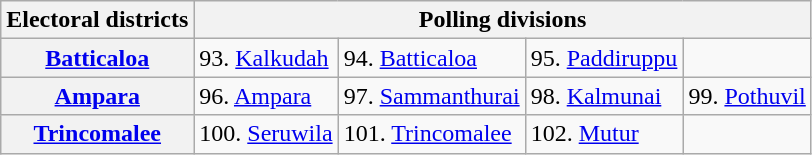<table class="wikitable" style="font-size:100; text-align:left">
<tr>
<th rowspan="1">Electoral districts</th>
<th colspan="4">Polling divisions</th>
</tr>
<tr>
<th rowspan="1"><a href='#'>Batticaloa</a></th>
<td>93. <a href='#'>Kalkudah</a></td>
<td>94. <a href='#'>Batticaloa</a></td>
<td>95. <a href='#'>Paddiruppu</a></td>
<td></td>
</tr>
<tr>
<th rowspan="1"><a href='#'>Ampara</a></th>
<td>96. <a href='#'>Ampara</a></td>
<td>97. <a href='#'>Sammanthurai</a></td>
<td>98. <a href='#'>Kalmunai</a></td>
<td>99. <a href='#'>Pothuvil</a></td>
</tr>
<tr>
<th rowspan="1"><a href='#'>Trincomalee</a></th>
<td>100. <a href='#'>Seruwila</a></td>
<td>101. <a href='#'>Trincomalee</a></td>
<td>102. <a href='#'>Mutur</a></td>
<td></td>
</tr>
</table>
